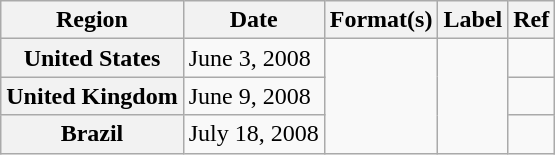<table class="wikitable plainrowheaders">
<tr>
<th scope="col">Region</th>
<th scope="col">Date</th>
<th scope="col">Format(s)</th>
<th scope="col">Label</th>
<th scope="col">Ref</th>
</tr>
<tr>
<th scope="row">United States</th>
<td>June 3, 2008</td>
<td rowspan="3"></td>
<td rowspan="3"></td>
<td></td>
</tr>
<tr>
<th scope="row">United Kingdom</th>
<td>June 9, 2008</td>
<td></td>
</tr>
<tr>
<th scope="row">Brazil</th>
<td>July 18, 2008</td>
<td></td>
</tr>
</table>
